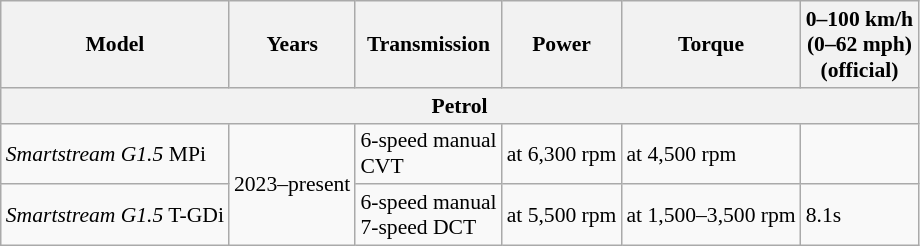<table class="wikitable collapsible" style="text-align:left; font-size:90%;">
<tr>
<th>Model</th>
<th>Years</th>
<th>Transmission</th>
<th>Power</th>
<th>Torque</th>
<th>0–100 km/h<br>(0–62 mph)<br>(official)</th>
</tr>
<tr>
<th colspan="6">Petrol</th>
</tr>
<tr>
<td><em>Smartstream G1.5</em> MPi</td>
<td rowspan=2>2023–present</td>
<td>6-speed manual<br>CVT</td>
<td> at 6,300 rpm</td>
<td> at 4,500 rpm</td>
<td></td>
</tr>
<tr>
<td><em>Smartstream G1.5</em> T-GDi</td>
<td>6-speed manual<br>7-speed DCT</td>
<td> at 5,500 rpm</td>
<td> at 1,500–3,500 rpm</td>
<td>8.1s</td>
</tr>
</table>
